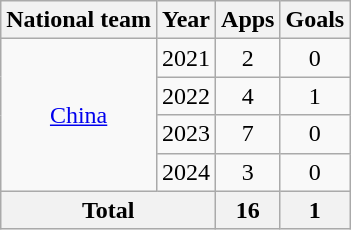<table class="wikitable" style="text-align:center">
<tr>
<th>National team</th>
<th>Year</th>
<th>Apps</th>
<th>Goals</th>
</tr>
<tr>
<td rowspan="4"><a href='#'>China</a></td>
<td>2021</td>
<td>2</td>
<td>0</td>
</tr>
<tr>
<td>2022</td>
<td>4</td>
<td>1</td>
</tr>
<tr>
<td>2023</td>
<td>7</td>
<td>0</td>
</tr>
<tr>
<td>2024</td>
<td>3</td>
<td>0</td>
</tr>
<tr>
<th colspan="2">Total</th>
<th>16</th>
<th>1</th>
</tr>
</table>
